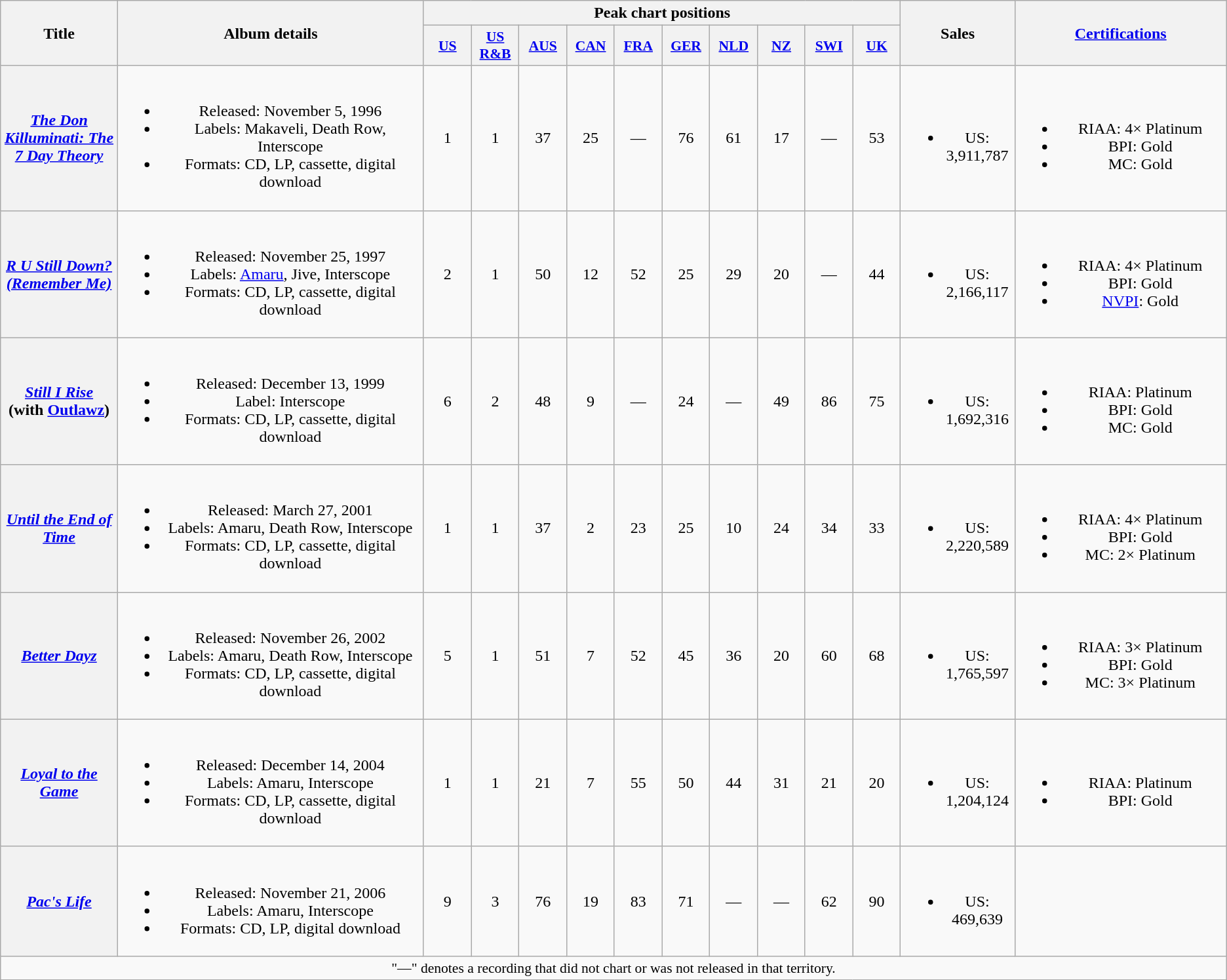<table class="wikitable plainrowheaders" style="text-align:center;">
<tr>
<th scope="col" rowspan="2">Title</th>
<th scope="col" rowspan="2" style="width:19em;">Album details</th>
<th scope="col" colspan="10">Peak chart positions</th>
<th scope="col" rowspan="2">Sales</th>
<th scope="col" rowspan="2" style="width:13em;"><a href='#'>Certifications</a></th>
</tr>
<tr>
<th scope="col" style="width:2.9em;font-size:90%;"><a href='#'>US</a><br></th>
<th scope="col" style="width:2.9em;font-size:90%;"><a href='#'>US<br>R&B</a><br></th>
<th scope="col" style="width:2.9em;font-size:90%;"><a href='#'>AUS</a><br></th>
<th scope="col" style="width:2.9em;font-size:90%;"><a href='#'>CAN</a><br></th>
<th scope="col" style="width:2.9em;font-size:90%;"><a href='#'>FRA</a><br></th>
<th scope="col" style="width:2.9em;font-size:90%;"><a href='#'>GER</a><br></th>
<th scope="col" style="width:2.9em;font-size:90%;"><a href='#'>NLD</a><br></th>
<th scope="col" style="width:2.9em;font-size:90%;"><a href='#'>NZ</a><br></th>
<th scope="col" style="width:2.9em;font-size:90%;"><a href='#'>SWI</a><br></th>
<th scope="col" style="width:2.9em;font-size:90%;"><a href='#'>UK</a><br></th>
</tr>
<tr>
<th scope="row"><em><a href='#'>The Don Killuminati: The 7 Day Theory</a></em></th>
<td><br><ul><li>Released: November 5, 1996</li><li>Labels: Makaveli, Death Row, Interscope</li><li>Formats: CD, LP, cassette, digital download</li></ul></td>
<td>1</td>
<td>1</td>
<td>37</td>
<td>25</td>
<td>—</td>
<td>76</td>
<td>61</td>
<td>17</td>
<td>—</td>
<td>53</td>
<td><br><ul><li>US:   3,911,787</li></ul></td>
<td><br><ul><li>RIAA: 4× Platinum</li><li>BPI: Gold</li><li>MC: Gold</li></ul></td>
</tr>
<tr>
<th scope="row"><em><a href='#'>R U Still Down? (Remember Me)</a></em></th>
<td><br><ul><li>Released: November 25, 1997</li><li>Labels: <a href='#'>Amaru</a>, Jive, Interscope</li><li>Formats: CD, LP, cassette, digital download</li></ul></td>
<td>2</td>
<td>1</td>
<td>50</td>
<td>12</td>
<td>52</td>
<td>25</td>
<td>29</td>
<td>20</td>
<td>—</td>
<td>44</td>
<td><br><ul><li>US: 2,166,117</li></ul></td>
<td><br><ul><li>RIAA: 4× Platinum</li><li>BPI: Gold</li><li><a href='#'>NVPI</a>: Gold</li></ul></td>
</tr>
<tr>
<th scope="row"><em><a href='#'>Still I Rise</a></em><br><span>(with <a href='#'>Outlawz</a>)</span></th>
<td><br><ul><li>Released: December 13, 1999</li><li>Label: Interscope</li><li>Formats: CD, LP, cassette, digital download</li></ul></td>
<td>6</td>
<td>2</td>
<td>48</td>
<td>9</td>
<td>—</td>
<td>24</td>
<td>—</td>
<td>49</td>
<td>86</td>
<td>75</td>
<td><br><ul><li>US: 1,692,316</li></ul></td>
<td><br><ul><li>RIAA: Platinum</li><li>BPI: Gold</li><li>MC: Gold</li></ul></td>
</tr>
<tr>
<th scope="row"><em><a href='#'>Until the End of Time</a></em></th>
<td><br><ul><li>Released: March 27, 2001</li><li>Labels: Amaru, Death Row, Interscope</li><li>Formats: CD, LP, cassette, digital download</li></ul></td>
<td>1</td>
<td>1</td>
<td>37</td>
<td>2</td>
<td>23</td>
<td>25</td>
<td>10</td>
<td>24</td>
<td>34</td>
<td>33</td>
<td><br><ul><li>US: 2,220,589</li></ul></td>
<td><br><ul><li>RIAA: 4× Platinum</li><li>BPI: Gold</li><li>MC: 2× Platinum</li></ul></td>
</tr>
<tr>
<th scope="row"><em><a href='#'>Better Dayz</a></em></th>
<td><br><ul><li>Released: November 26, 2002</li><li>Labels: Amaru, Death Row, Interscope</li><li>Formats: CD, LP, cassette, digital download</li></ul></td>
<td>5</td>
<td>1</td>
<td>51</td>
<td>7</td>
<td>52</td>
<td>45</td>
<td>36</td>
<td>20</td>
<td>60</td>
<td>68</td>
<td><br><ul><li>US: 1,765,597</li></ul></td>
<td><br><ul><li>RIAA: 3× Platinum</li><li>BPI: Gold</li><li>MC: 3× Platinum</li></ul></td>
</tr>
<tr>
<th scope="row"><em><a href='#'>Loyal to the Game</a></em></th>
<td><br><ul><li>Released: December 14, 2004</li><li>Labels: Amaru, Interscope</li><li>Formats: CD, LP, cassette, digital download</li></ul></td>
<td>1</td>
<td>1</td>
<td>21</td>
<td>7</td>
<td>55</td>
<td>50</td>
<td>44</td>
<td>31</td>
<td>21</td>
<td>20</td>
<td><br><ul><li>US: 1,204,124</li></ul></td>
<td><br><ul><li>RIAA: Platinum</li><li>BPI: Gold</li></ul></td>
</tr>
<tr>
<th scope="row"><em><a href='#'>Pac's Life</a></em></th>
<td><br><ul><li>Released: November 21, 2006</li><li>Labels: Amaru, Interscope</li><li>Formats: CD, LP, digital download</li></ul></td>
<td>9</td>
<td>3</td>
<td>76</td>
<td>19</td>
<td>83</td>
<td>71</td>
<td>—</td>
<td>—</td>
<td>62</td>
<td>90</td>
<td><br><ul><li>US: 469,639</li></ul></td>
<td></td>
</tr>
<tr>
<td colspan="14" style="font-size:90%">"—" denotes a recording that did not chart or was not released in that territory.</td>
</tr>
</table>
